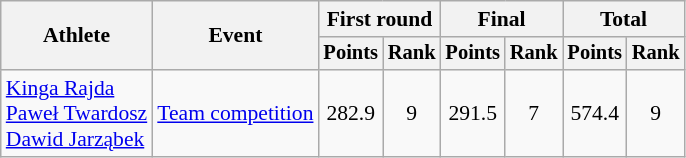<table class="wikitable" style="font-size:90%">
<tr>
<th rowspan=2>Athlete</th>
<th rowspan=2>Event</th>
<th colspan=2>First round</th>
<th colspan=2>Final</th>
<th colspan=2>Total</th>
</tr>
<tr style="font-size:95%">
<th>Points</th>
<th>Rank</th>
<th>Points</th>
<th>Rank</th>
<th>Points</th>
<th>Rank</th>
</tr>
<tr align=center>
<td align=left><a href='#'>Kinga Rajda</a><br><a href='#'>Paweł Twardosz</a><br><a href='#'>Dawid Jarząbek</a></td>
<td align=left><a href='#'>Team competition</a></td>
<td>282.9</td>
<td>9</td>
<td>291.5</td>
<td>7</td>
<td>574.4</td>
<td>9</td>
</tr>
</table>
